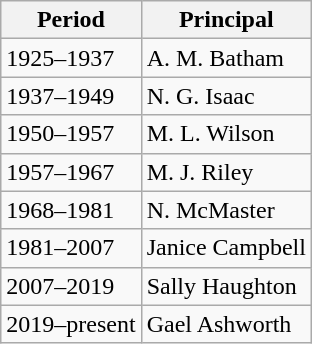<table class="wikitable">
<tr>
<th>Period</th>
<th>Principal</th>
</tr>
<tr>
<td>1925–1937</td>
<td>A. M. Batham</td>
</tr>
<tr>
<td>1937–1949</td>
<td>N. G. Isaac</td>
</tr>
<tr>
<td>1950–1957</td>
<td>M. L. Wilson</td>
</tr>
<tr>
<td>1957–1967</td>
<td>M. J. Riley</td>
</tr>
<tr>
<td>1968–1981</td>
<td>N. McMaster</td>
</tr>
<tr>
<td>1981–2007</td>
<td>Janice Campbell</td>
</tr>
<tr>
<td>2007–2019</td>
<td>Sally Haughton</td>
</tr>
<tr>
<td>2019–present</td>
<td>Gael Ashworth</td>
</tr>
</table>
